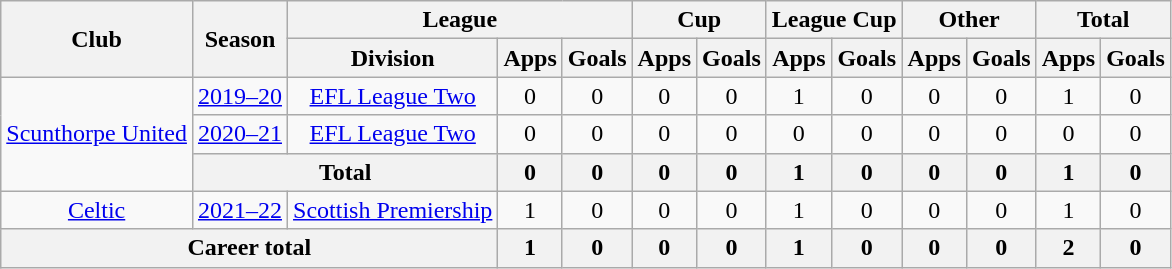<table class="wikitable" style="text-align:center;">
<tr>
<th rowspan="2">Club</th>
<th rowspan="2">Season</th>
<th colspan="3">League</th>
<th colspan="2">Cup</th>
<th colspan="2">League Cup</th>
<th colspan="2">Other</th>
<th colspan="2">Total</th>
</tr>
<tr>
<th>Division</th>
<th>Apps</th>
<th>Goals</th>
<th>Apps</th>
<th>Goals</th>
<th>Apps</th>
<th>Goals</th>
<th>Apps</th>
<th>Goals</th>
<th>Apps</th>
<th>Goals</th>
</tr>
<tr>
<td rowspan="3"><a href='#'>Scunthorpe United</a></td>
<td><a href='#'>2019–20</a></td>
<td><a href='#'>EFL League Two</a></td>
<td>0</td>
<td>0</td>
<td>0</td>
<td>0</td>
<td>1</td>
<td>0</td>
<td>0</td>
<td>0</td>
<td>1</td>
<td>0</td>
</tr>
<tr>
<td><a href='#'>2020–21</a></td>
<td><a href='#'>EFL League Two</a></td>
<td>0</td>
<td>0</td>
<td>0</td>
<td>0</td>
<td>0</td>
<td>0</td>
<td>0</td>
<td>0</td>
<td>0</td>
<td>0</td>
</tr>
<tr>
<th colspan="2">Total</th>
<th>0</th>
<th>0</th>
<th>0</th>
<th>0</th>
<th>1</th>
<th>0</th>
<th>0</th>
<th>0</th>
<th>1</th>
<th>0</th>
</tr>
<tr>
<td><a href='#'>Celtic</a></td>
<td><a href='#'>2021–22</a></td>
<td><a href='#'>Scottish Premiership</a></td>
<td>1</td>
<td>0</td>
<td>0</td>
<td>0</td>
<td>1</td>
<td>0</td>
<td>0</td>
<td>0</td>
<td>1</td>
<td>0</td>
</tr>
<tr>
<th colspan="3">Career total</th>
<th>1</th>
<th>0</th>
<th>0</th>
<th>0</th>
<th>1</th>
<th>0</th>
<th>0</th>
<th>0</th>
<th>2</th>
<th>0</th>
</tr>
</table>
